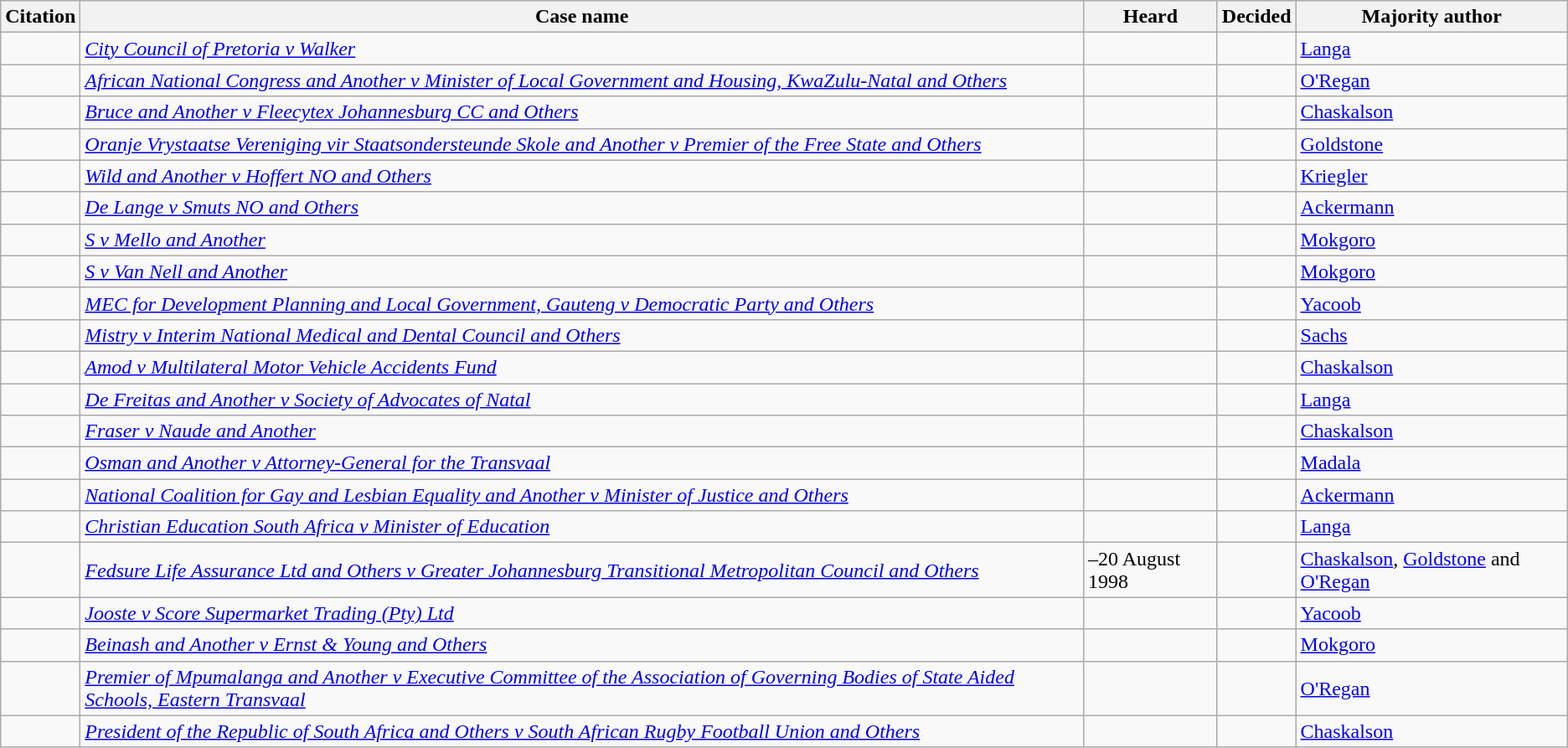<table class="wikitable sortable static-row-numbers">
<tr>
<th>Citation</th>
<th>Case name</th>
<th>Heard</th>
<th>Decided</th>
<th>Majority author</th>
</tr>
<tr>
<td nowrap></td>
<td><em><a href='#'>City Council of Pretoria v Walker</a></em></td>
<td></td>
<td></td>
<td><a href='#'>Langa</a></td>
</tr>
<tr>
<td nowrap></td>
<td><em><a href='#'>African National Congress and Another v Minister of Local Government and Housing, KwaZulu-Natal and Others</a></em></td>
<td></td>
<td></td>
<td><a href='#'>O'Regan</a></td>
</tr>
<tr>
<td nowrap></td>
<td><em><a href='#'>Bruce and Another v Fleecytex Johannesburg CC and Others</a></em></td>
<td></td>
<td></td>
<td><a href='#'>Chaskalson</a></td>
</tr>
<tr>
<td nowrap></td>
<td><em><a href='#'>Oranje Vrystaatse Vereniging vir Staatsondersteunde Skole and Another v Premier of the Free State and Others</a></em></td>
<td></td>
<td></td>
<td><a href='#'>Goldstone</a></td>
</tr>
<tr>
<td nowrap></td>
<td><em><a href='#'>Wild and Another v Hoffert NO and Others</a></em></td>
<td></td>
<td></td>
<td><a href='#'>Kriegler</a></td>
</tr>
<tr>
<td nowrap></td>
<td><em><a href='#'>De Lange v Smuts NO and Others</a></em></td>
<td></td>
<td></td>
<td><a href='#'>Ackermann</a></td>
</tr>
<tr>
<td nowrap></td>
<td><em><a href='#'>S v Mello and Another</a></em></td>
<td></td>
<td></td>
<td><a href='#'>Mokgoro</a></td>
</tr>
<tr>
<td nowrap></td>
<td><em><a href='#'>S v Van Nell and Another</a></em></td>
<td></td>
<td></td>
<td><a href='#'>Mokgoro</a></td>
</tr>
<tr>
<td nowrap></td>
<td><em><a href='#'>MEC for Development Planning and Local Government, Gauteng v Democratic Party and Others</a></em></td>
<td></td>
<td></td>
<td><a href='#'>Yacoob</a></td>
</tr>
<tr>
<td nowrap></td>
<td><em><a href='#'>Mistry v Interim National Medical and Dental Council and Others</a></em></td>
<td></td>
<td></td>
<td><a href='#'>Sachs</a></td>
</tr>
<tr>
<td nowrap></td>
<td><em><a href='#'>Amod v Multilateral Motor Vehicle Accidents Fund</a></em></td>
<td></td>
<td></td>
<td><a href='#'>Chaskalson</a></td>
</tr>
<tr>
<td nowrap></td>
<td><em><a href='#'>De Freitas and Another v Society of Advocates of Natal</a></em></td>
<td></td>
<td></td>
<td><a href='#'>Langa</a></td>
</tr>
<tr>
<td nowrap></td>
<td><em><a href='#'>Fraser v Naude and Another</a></em></td>
<td></td>
<td></td>
<td><a href='#'>Chaskalson</a></td>
</tr>
<tr>
<td nowrap></td>
<td><em><a href='#'>Osman and Another v Attorney-General for the Transvaal</a></em></td>
<td></td>
<td></td>
<td><a href='#'>Madala</a></td>
</tr>
<tr>
<td nowrap></td>
<td><em><a href='#'>National Coalition for Gay and Lesbian Equality and Another v Minister of Justice and Others</a></em></td>
<td></td>
<td></td>
<td><a href='#'>Ackermann</a></td>
</tr>
<tr>
<td nowrap></td>
<td><em><a href='#'>Christian Education South Africa v Minister of Education</a></em></td>
<td></td>
<td></td>
<td><a href='#'>Langa</a></td>
</tr>
<tr>
<td nowrap></td>
<td><em><a href='#'>Fedsure Life Assurance Ltd and Others v Greater Johannesburg Transitional Metropolitan Council and Others</a></em></td>
<td>–20 August 1998</td>
<td></td>
<td><a href='#'>Chaskalson</a>, <a href='#'>Goldstone</a> and <a href='#'>O'Regan</a></td>
</tr>
<tr>
<td nowrap></td>
<td><em><a href='#'>Jooste v Score Supermarket Trading (Pty) Ltd</a></em></td>
<td></td>
<td></td>
<td><a href='#'>Yacoob</a></td>
</tr>
<tr>
<td nowrap></td>
<td><em><a href='#'>Beinash and Another v Ernst & Young and Others</a></em></td>
<td></td>
<td></td>
<td><a href='#'>Mokgoro</a></td>
</tr>
<tr>
<td nowrap></td>
<td><em><a href='#'>Premier of Mpumalanga and Another v Executive Committee of the Association of Governing Bodies of State Aided Schools, Eastern Transvaal</a></em></td>
<td></td>
<td></td>
<td><a href='#'>O'Regan</a></td>
</tr>
<tr>
<td nowrap></td>
<td><em><a href='#'>President of the Republic of South Africa and Others v South African Rugby Football Union and Others</a></em></td>
<td></td>
<td></td>
<td><a href='#'>Chaskalson</a></td>
</tr>
</table>
